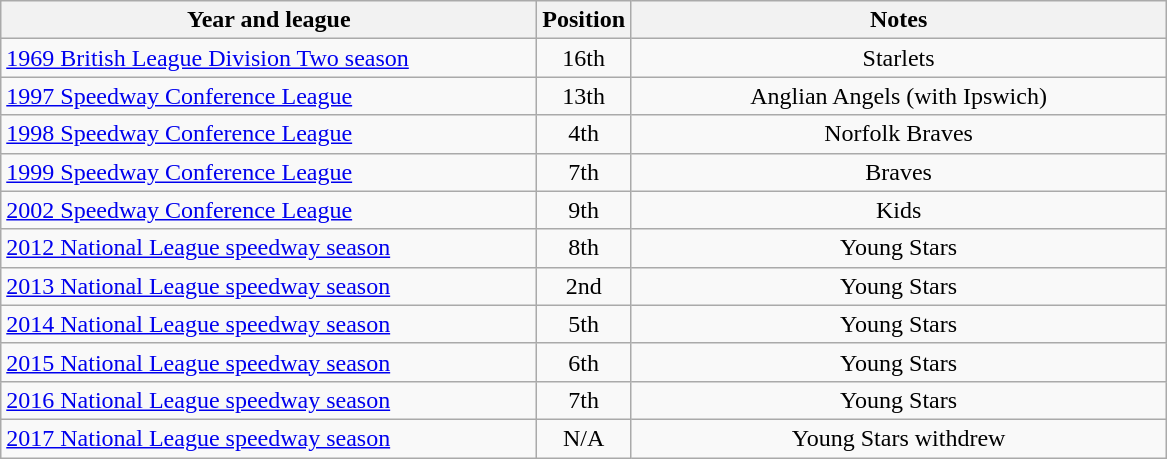<table class="wikitable">
<tr>
<th width=350>Year and league</th>
<th width=50>Position</th>
<th width=350>Notes</th>
</tr>
<tr align=center>
<td align="left"><a href='#'>1969 British League Division Two season</a></td>
<td>16th</td>
<td>Starlets</td>
</tr>
<tr align=center>
<td align="left"><a href='#'>1997 Speedway Conference League</a></td>
<td>13th</td>
<td>Anglian Angels (with Ipswich)</td>
</tr>
<tr align=center>
<td align="left"><a href='#'>1998 Speedway Conference League</a></td>
<td>4th</td>
<td>Norfolk Braves</td>
</tr>
<tr align=center>
<td align="left"><a href='#'>1999 Speedway Conference League</a></td>
<td>7th</td>
<td>Braves</td>
</tr>
<tr align=center>
<td align="left"><a href='#'>2002 Speedway Conference League</a></td>
<td>9th</td>
<td>Kids</td>
</tr>
<tr align=center>
<td align="left"><a href='#'>2012 National League speedway season</a></td>
<td>8th</td>
<td>Young Stars</td>
</tr>
<tr align=center>
<td align="left"><a href='#'>2013 National League speedway season</a></td>
<td>2nd</td>
<td>Young Stars</td>
</tr>
<tr align=center>
<td align="left"><a href='#'>2014 National League speedway season</a></td>
<td>5th</td>
<td>Young Stars</td>
</tr>
<tr align=center>
<td align="left"><a href='#'>2015 National League speedway season</a></td>
<td>6th</td>
<td>Young Stars</td>
</tr>
<tr align=center>
<td align="left"><a href='#'>2016 National League speedway season</a></td>
<td>7th</td>
<td>Young Stars</td>
</tr>
<tr align=center>
<td align="left"><a href='#'>2017 National League speedway season</a></td>
<td>N/A</td>
<td>Young Stars withdrew</td>
</tr>
</table>
